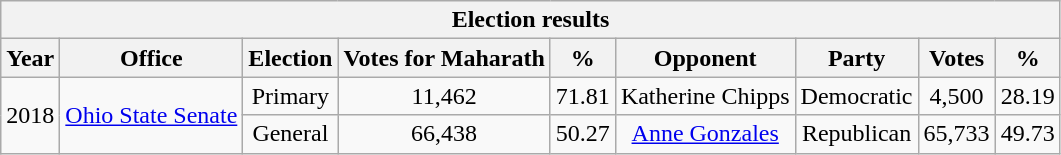<table class="wikitable" style="text-align: center;">
<tr>
<th colspan=12>Election results</th>
</tr>
<tr>
<th>Year</th>
<th>Office</th>
<th>Election</th>
<th>Votes for Maharath</th>
<th>%</th>
<th>Opponent</th>
<th>Party</th>
<th>Votes</th>
<th>%</th>
</tr>
<tr>
<td rowspan="2">2018</td>
<td rowspan="2"><a href='#'>Ohio State Senate</a></td>
<td>Primary</td>
<td>11,462</td>
<td>71.81</td>
<td>Katherine Chipps</td>
<td>Democratic</td>
<td>4,500</td>
<td>28.19</td>
</tr>
<tr>
<td>General</td>
<td>66,438</td>
<td>50.27</td>
<td><a href='#'>Anne Gonzales</a></td>
<td>Republican</td>
<td>65,733</td>
<td>49.73</td>
</tr>
</table>
